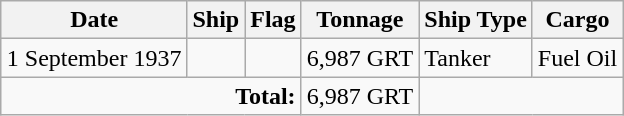<table class="wikitable" style="margin:1em auto;">
<tr>
<th>Date</th>
<th>Ship</th>
<th>Flag</th>
<th>Tonnage</th>
<th>Ship Type</th>
<th>Cargo</th>
</tr>
<tr>
<td>1 September 1937</td>
<td></td>
<td></td>
<td>6,987 GRT</td>
<td>Tanker</td>
<td>Fuel Oil</td>
</tr>
<tr>
<td colspan=3 align=right><strong>Total:</strong></td>
<td>6,987 GRT</td>
<td colspan=2></td>
</tr>
</table>
